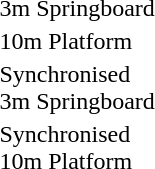<table>
<tr>
<td>3m Springboard</td>
<td></td>
<td></td>
<td></td>
</tr>
<tr>
<td>10m Platform</td>
<td></td>
<td></td>
<td></td>
</tr>
<tr>
<td>Synchronised<br>3m Springboard</td>
<td><br></td>
<td><br></td>
<td><br></td>
</tr>
<tr>
<td>Synchronised<br>10m Platform</td>
<td><br></td>
<td><br></td>
<td><br></td>
</tr>
</table>
